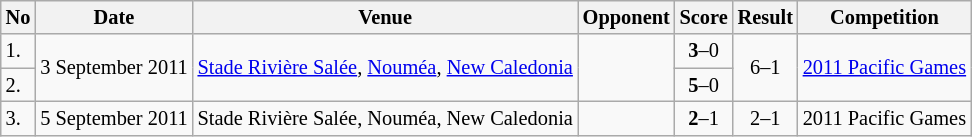<table class="wikitable" style="font-size:85%;">
<tr>
<th>No</th>
<th>Date</th>
<th>Venue</th>
<th>Opponent</th>
<th>Score</th>
<th>Result</th>
<th>Competition</th>
</tr>
<tr>
<td>1.</td>
<td rowspan="2">3 September 2011</td>
<td rowspan="2"><a href='#'>Stade Rivière Salée</a>, <a href='#'>Nouméa</a>, <a href='#'>New Caledonia</a></td>
<td rowspan="2"></td>
<td align=center><strong>3</strong>–0</td>
<td rowspan="2" style="text-align:center">6–1</td>
<td rowspan="2"><a href='#'>2011 Pacific Games</a></td>
</tr>
<tr>
<td>2.</td>
<td align=center><strong>5</strong>–0</td>
</tr>
<tr>
<td>3.</td>
<td>5 September 2011</td>
<td>Stade Rivière Salée, Nouméa, New Caledonia</td>
<td></td>
<td align=center><strong>2</strong>–1</td>
<td align=center>2–1</td>
<td>2011 Pacific Games</td>
</tr>
</table>
